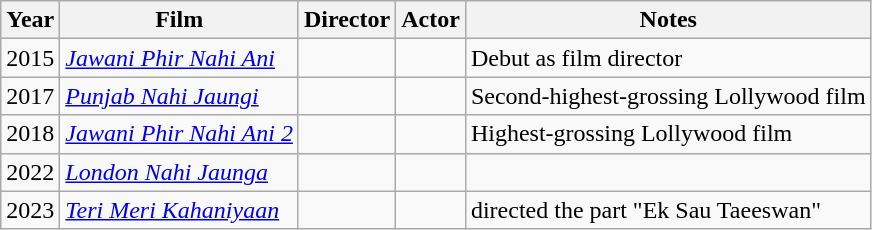<table class="wikitable sortable">
<tr>
<th>Year</th>
<th>Film</th>
<th>Director</th>
<th>Actor</th>
<th>Notes</th>
</tr>
<tr>
<td>2015</td>
<td><em><a href='#'>Jawani Phir Nahi Ani</a></em></td>
<td></td>
<td></td>
<td>Debut as film director</td>
</tr>
<tr>
<td>2017</td>
<td><em><a href='#'>Punjab Nahi Jaungi</a></em></td>
<td></td>
<td></td>
<td>Second-highest-grossing Lollywood film</td>
</tr>
<tr>
<td>2018</td>
<td><em><a href='#'>Jawani Phir Nahi Ani 2</a></em></td>
<td></td>
<td></td>
<td>Highest-grossing Lollywood film</td>
</tr>
<tr>
<td>2022</td>
<td><em><a href='#'>London Nahi Jaunga</a></em></td>
<td></td>
<td></td>
<td></td>
</tr>
<tr>
<td>2023</td>
<td><em><a href='#'>Teri Meri Kahaniyaan</a></em></td>
<td></td>
<td></td>
<td>directed the part "Ek Sau Taeeswan"</td>
</tr>
</table>
